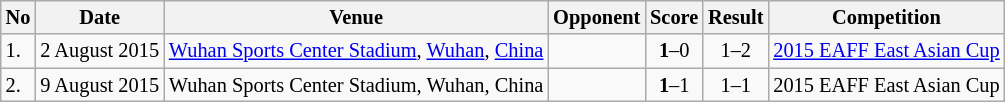<table class="wikitable" style="font-size:85%;">
<tr>
<th>No</th>
<th>Date</th>
<th>Venue</th>
<th>Opponent</th>
<th>Score</th>
<th>Result</th>
<th>Competition</th>
</tr>
<tr>
<td>1.</td>
<td>2 August 2015</td>
<td><a href='#'>Wuhan Sports Center Stadium</a>, <a href='#'>Wuhan</a>, <a href='#'>China</a></td>
<td></td>
<td align=center><strong>1</strong>–0</td>
<td align=center>1–2</td>
<td><a href='#'>2015 EAFF East Asian Cup</a></td>
</tr>
<tr>
<td>2.</td>
<td>9 August 2015</td>
<td>Wuhan Sports Center Stadium, Wuhan, China</td>
<td></td>
<td align=center><strong>1</strong>–1</td>
<td align=center>1–1</td>
<td>2015 EAFF East Asian Cup</td>
</tr>
</table>
